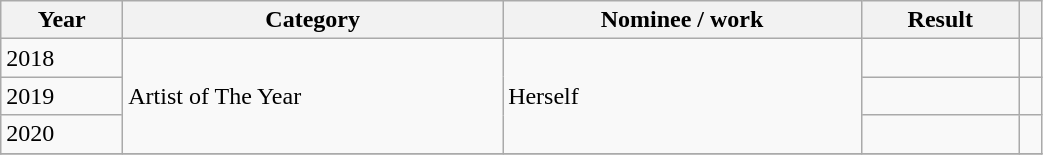<table class="wikitable" style="width:55%;">
<tr>
<th>Year</th>
<th>Category</th>
<th>Nominee / work</th>
<th>Result</th>
<th></th>
</tr>
<tr>
<td>2018</td>
<td rowspan="3">Artist of The Year</td>
<td rowspan="3">Herself</td>
<td></td>
<td></td>
</tr>
<tr>
<td>2019</td>
<td></td>
<td></td>
</tr>
<tr>
<td>2020</td>
<td></td>
<td></td>
</tr>
<tr>
</tr>
</table>
